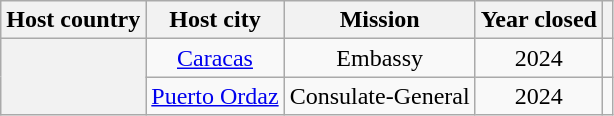<table class="wikitable plainrowheaders" style="text-align:center;">
<tr>
<th scope="col">Host country</th>
<th scope="col">Host city</th>
<th scope="col">Mission</th>
<th scope="col">Year closed</th>
<th scope="col"></th>
</tr>
<tr>
<th scope="row" rowspan="2"></th>
<td><a href='#'>Caracas</a></td>
<td>Embassy</td>
<td>2024</td>
<td></td>
</tr>
<tr>
<td><a href='#'>Puerto Ordaz</a></td>
<td>Consulate-General</td>
<td>2024</td>
<td></td>
</tr>
</table>
